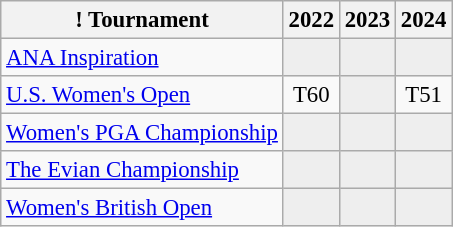<table class="wikitable" style="font-size:95%;text-align:center;">
<tr>
<th>! Tournament</th>
<th>2022</th>
<th>2023</th>
<th>2024</th>
</tr>
<tr>
<td align=left><a href='#'>ANA Inspiration</a></td>
<td style="background:#eeeeee;"></td>
<td style="background:#eeeeee;"></td>
<td style="background:#eeeeee;"></td>
</tr>
<tr>
<td align=left><a href='#'>U.S. Women's Open</a></td>
<td>T60</td>
<td style="background:#eeeeee;"></td>
<td>T51</td>
</tr>
<tr>
<td align=left><a href='#'>Women's PGA Championship</a></td>
<td style="background:#eeeeee;"></td>
<td style="background:#eeeeee;"></td>
<td style="background:#eeeeee;"></td>
</tr>
<tr>
<td align=left><a href='#'>The Evian Championship</a></td>
<td style="background:#eeeeee;"></td>
<td style="background:#eeeeee;"></td>
<td style="background:#eeeeee;"></td>
</tr>
<tr>
<td align=left><a href='#'>Women's British Open</a></td>
<td style="background:#eeeeee;"></td>
<td style="background:#eeeeee;"></td>
<td style="background:#eeeeee;"></td>
</tr>
</table>
